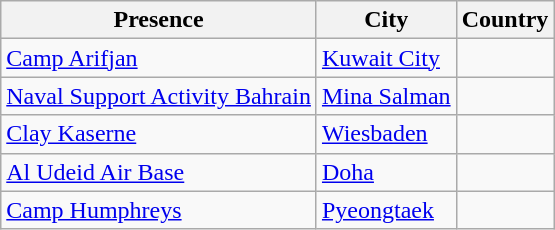<table class="wikitable">
<tr>
<th>Presence</th>
<th>City</th>
<th>Country</th>
</tr>
<tr>
<td><a href='#'>Camp Arifjan</a></td>
<td><a href='#'>Kuwait City</a></td>
<td></td>
</tr>
<tr>
<td><a href='#'>Naval Support Activity Bahrain</a></td>
<td><a href='#'>Mina Salman</a></td>
<td></td>
</tr>
<tr>
<td><a href='#'>Clay Kaserne</a></td>
<td><a href='#'>Wiesbaden</a></td>
<td></td>
</tr>
<tr>
<td><a href='#'>Al Udeid Air Base</a></td>
<td><a href='#'>Doha</a></td>
<td></td>
</tr>
<tr>
<td><a href='#'>Camp Humphreys</a></td>
<td><a href='#'>Pyeongtaek</a></td>
<td></td>
</tr>
</table>
